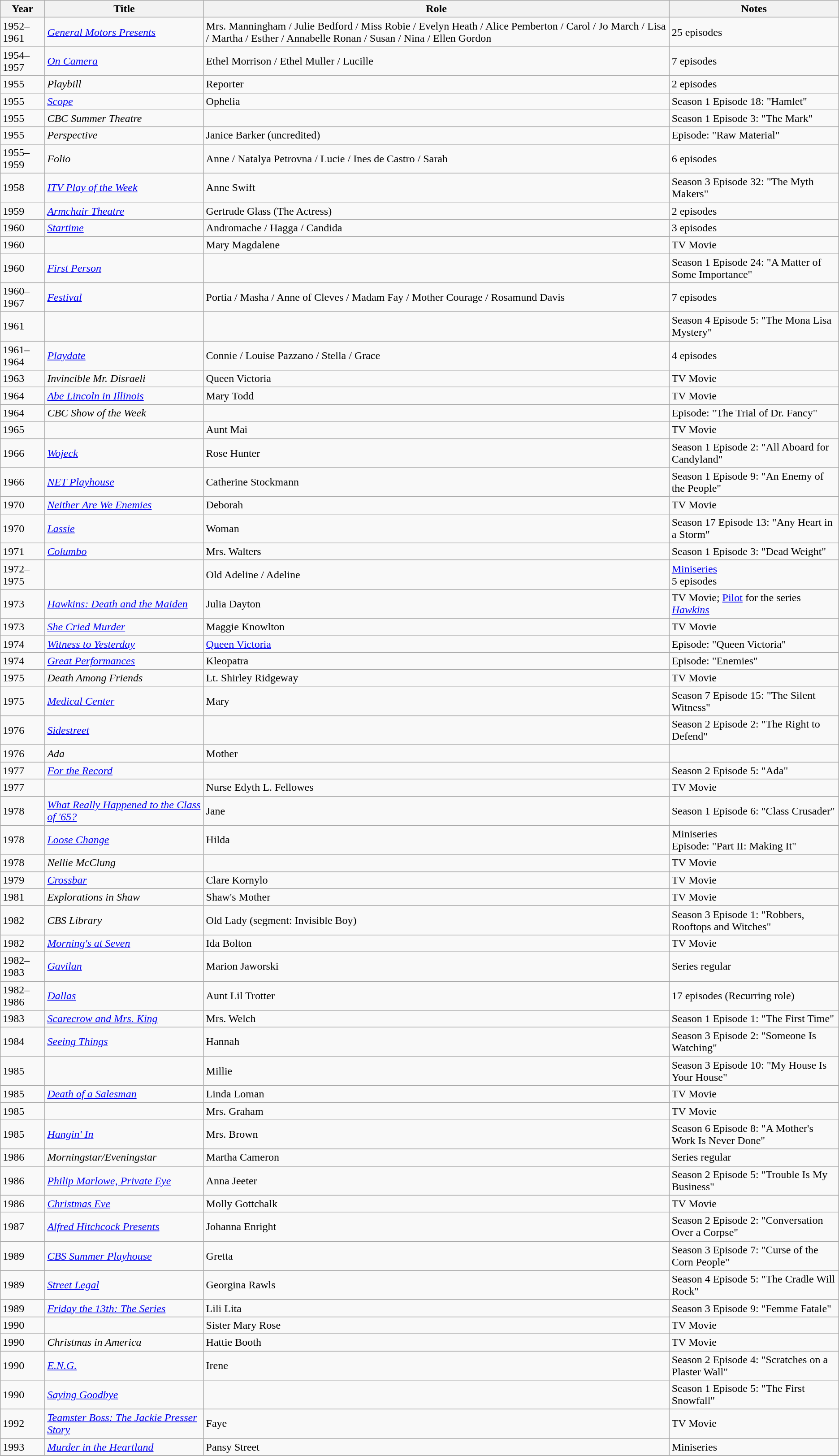<table class="wikitable sortable">
<tr>
<th>Year</th>
<th>Title</th>
<th>Role</th>
<th class="unsortable">Notes</th>
</tr>
<tr>
<td>1952–1961</td>
<td><em><a href='#'>General Motors Presents</a></em></td>
<td>Mrs. Manningham / Julie Bedford / Miss Robie / Evelyn Heath / Alice Pemberton / Carol / Jo March / Lisa / Martha / Esther / Annabelle Ronan / Susan / Nina / Ellen Gordon</td>
<td>25 episodes</td>
</tr>
<tr>
<td>1954–1957</td>
<td><em><a href='#'>On Camera</a></em></td>
<td>Ethel Morrison / Ethel Muller / Lucille</td>
<td>7 episodes</td>
</tr>
<tr>
<td>1955</td>
<td><em>Playbill</em></td>
<td>Reporter</td>
<td>2 episodes</td>
</tr>
<tr>
<td>1955</td>
<td><em><a href='#'>Scope</a></em></td>
<td>Ophelia</td>
<td>Season 1 Episode 18: "Hamlet"</td>
</tr>
<tr>
<td>1955</td>
<td><em>CBC Summer Theatre</em></td>
<td></td>
<td>Season 1 Episode 3: "The Mark"</td>
</tr>
<tr>
<td>1955</td>
<td><em>Perspective</em></td>
<td>Janice Barker (uncredited)</td>
<td>Episode: "Raw Material"</td>
</tr>
<tr>
<td>1955–1959</td>
<td><em>Folio</em></td>
<td>Anne / Natalya Petrovna / Lucie / Ines de Castro / Sarah</td>
<td>6 episodes</td>
</tr>
<tr>
<td>1958</td>
<td><em><a href='#'>ITV Play of the Week</a></em></td>
<td>Anne Swift</td>
<td>Season 3 Episode 32: "The Myth Makers"</td>
</tr>
<tr>
<td>1959</td>
<td><em><a href='#'>Armchair Theatre</a></em></td>
<td>Gertrude Glass (The Actress)</td>
<td>2 episodes</td>
</tr>
<tr>
<td>1960</td>
<td><em><a href='#'>Startime</a></em></td>
<td>Andromache / Hagga / Candida</td>
<td>3 episodes</td>
</tr>
<tr>
<td>1960</td>
<td><em></em></td>
<td>Mary Magdalene</td>
<td>TV Movie</td>
</tr>
<tr>
<td>1960</td>
<td><em><a href='#'>First Person</a></em></td>
<td></td>
<td>Season 1 Episode 24: "A Matter of Some Importance"</td>
</tr>
<tr>
<td>1960–1967</td>
<td><em><a href='#'>Festival</a></em></td>
<td>Portia / Masha / Anne of Cleves / Madam Fay / Mother Courage / Rosamund Davis</td>
<td>7 episodes</td>
</tr>
<tr>
<td>1961</td>
<td><em></em></td>
<td></td>
<td>Season 4 Episode 5: "The Mona Lisa Mystery"</td>
</tr>
<tr>
<td>1961–1964</td>
<td><em><a href='#'>Playdate</a></em></td>
<td>Connie / Louise Pazzano / Stella / Grace</td>
<td>4 episodes</td>
</tr>
<tr>
<td>1963</td>
<td><em>Invincible Mr. Disraeli</em></td>
<td>Queen Victoria</td>
<td>TV Movie</td>
</tr>
<tr>
<td>1964</td>
<td><em><a href='#'>Abe Lincoln in Illinois</a></em></td>
<td>Mary Todd</td>
<td>TV Movie</td>
</tr>
<tr>
<td>1964</td>
<td><em>CBC Show of the Week</em></td>
<td></td>
<td>Episode: "The Trial of Dr. Fancy"</td>
</tr>
<tr>
<td>1965</td>
<td><em></em></td>
<td>Aunt Mai</td>
<td>TV Movie</td>
</tr>
<tr>
<td>1966</td>
<td><em><a href='#'>Wojeck</a></em></td>
<td>Rose Hunter</td>
<td>Season 1 Episode 2: "All Aboard for Candyland"</td>
</tr>
<tr>
<td>1966</td>
<td><em><a href='#'>NET Playhouse</a></em></td>
<td>Catherine Stockmann</td>
<td>Season 1 Episode 9: "An Enemy of the People"</td>
</tr>
<tr>
<td>1970</td>
<td><em><a href='#'>Neither Are We Enemies</a></em></td>
<td>Deborah</td>
<td>TV Movie</td>
</tr>
<tr>
<td>1970</td>
<td><em><a href='#'>Lassie</a></em></td>
<td>Woman</td>
<td>Season 17 Episode 13: "Any Heart in a Storm"</td>
</tr>
<tr>
<td>1971</td>
<td><em><a href='#'>Columbo</a></em></td>
<td>Mrs. Walters</td>
<td>Season 1 Episode 3: "Dead Weight"</td>
</tr>
<tr>
<td>1972–1975</td>
<td><em></em></td>
<td>Old Adeline / Adeline</td>
<td><a href='#'>Miniseries</a><br>5 episodes</td>
</tr>
<tr>
<td>1973</td>
<td><em><a href='#'>Hawkins: Death and the Maiden</a></em></td>
<td>Julia Dayton</td>
<td>TV Movie; <a href='#'>Pilot</a> for the series <em><a href='#'>Hawkins</a></em></td>
</tr>
<tr>
<td>1973</td>
<td><em><a href='#'>She Cried Murder</a></em></td>
<td>Maggie Knowlton</td>
<td>TV Movie</td>
</tr>
<tr>
<td>1974</td>
<td><em><a href='#'>Witness to Yesterday</a></em></td>
<td><a href='#'>Queen Victoria</a></td>
<td>Episode: "Queen Victoria"</td>
</tr>
<tr>
<td>1974</td>
<td><em><a href='#'>Great Performances</a></em></td>
<td>Kleopatra</td>
<td>Episode: "Enemies"</td>
</tr>
<tr>
<td>1975</td>
<td><em>Death Among Friends</em></td>
<td>Lt. Shirley Ridgeway</td>
<td>TV Movie</td>
</tr>
<tr>
<td>1975</td>
<td><em><a href='#'>Medical Center</a></em></td>
<td>Mary</td>
<td>Season 7 Episode 15: "The Silent Witness"</td>
</tr>
<tr>
<td>1976</td>
<td><em><a href='#'>Sidestreet</a></em></td>
<td></td>
<td>Season 2 Episode 2: "The Right to Defend"</td>
</tr>
<tr>
<td>1976</td>
<td><em>Ada</em></td>
<td>Mother</td>
<td></td>
</tr>
<tr>
<td>1977</td>
<td><em><a href='#'>For the Record</a></em></td>
<td></td>
<td>Season 2 Episode 5: "Ada"</td>
</tr>
<tr>
<td>1977</td>
<td><em></em></td>
<td>Nurse Edyth L. Fellowes</td>
<td>TV Movie</td>
</tr>
<tr>
<td>1978</td>
<td><em><a href='#'>What Really Happened to the Class of '65?</a></em></td>
<td>Jane</td>
<td>Season 1 Episode 6: "Class Crusader"</td>
</tr>
<tr>
<td>1978</td>
<td><em><a href='#'>Loose Change</a></em></td>
<td>Hilda</td>
<td>Miniseries<br>Episode: "Part II: Making It"</td>
</tr>
<tr>
<td>1978</td>
<td><em>Nellie McClung</em></td>
<td></td>
<td>TV Movie</td>
</tr>
<tr>
<td>1979</td>
<td><em><a href='#'>Crossbar</a></em></td>
<td>Clare Kornylo</td>
<td>TV Movie</td>
</tr>
<tr>
<td>1981</td>
<td><em>Explorations in Shaw</em></td>
<td>Shaw's Mother</td>
<td>TV Movie</td>
</tr>
<tr>
<td>1982</td>
<td><em>CBS Library</em></td>
<td>Old Lady (segment: Invisible Boy)</td>
<td>Season 3 Episode 1: "Robbers, Rooftops and Witches"</td>
</tr>
<tr>
<td>1982</td>
<td><em><a href='#'>Morning's at Seven</a></em></td>
<td>Ida Bolton</td>
<td>TV Movie</td>
</tr>
<tr>
<td>1982–1983</td>
<td><em><a href='#'>Gavilan</a></em></td>
<td>Marion Jaworski</td>
<td>Series regular</td>
</tr>
<tr>
<td>1982–1986</td>
<td><em><a href='#'>Dallas</a></em></td>
<td>Aunt Lil Trotter</td>
<td>17 episodes (Recurring role)</td>
</tr>
<tr>
<td>1983</td>
<td><em><a href='#'>Scarecrow and Mrs. King</a></em></td>
<td>Mrs. Welch</td>
<td>Season 1 Episode 1: "The First Time"</td>
</tr>
<tr>
<td>1984</td>
<td><em><a href='#'>Seeing Things</a></em></td>
<td>Hannah</td>
<td>Season 3 Episode 2: "Someone Is Watching"</td>
</tr>
<tr>
<td>1985</td>
<td><em></em></td>
<td>Millie</td>
<td>Season 3 Episode 10: "My House Is Your House"</td>
</tr>
<tr>
<td>1985</td>
<td><em><a href='#'>Death of a Salesman</a></em></td>
<td>Linda Loman</td>
<td>TV Movie</td>
</tr>
<tr>
<td>1985</td>
<td><em></em></td>
<td>Mrs. Graham</td>
<td>TV Movie</td>
</tr>
<tr>
<td>1985</td>
<td><em><a href='#'>Hangin' In</a></em></td>
<td>Mrs. Brown</td>
<td>Season 6 Episode 8: "A Mother's Work Is Never Done"</td>
</tr>
<tr>
<td>1986</td>
<td><em>Morningstar/Eveningstar</em></td>
<td>Martha Cameron</td>
<td>Series regular</td>
</tr>
<tr>
<td>1986</td>
<td><em><a href='#'>Philip Marlowe, Private Eye</a></em></td>
<td>Anna Jeeter</td>
<td>Season 2 Episode 5: "Trouble Is My Business"</td>
</tr>
<tr>
<td>1986</td>
<td><em><a href='#'>Christmas Eve</a></em></td>
<td>Molly Gottchalk</td>
<td>TV Movie</td>
</tr>
<tr>
<td>1987</td>
<td><em><a href='#'>Alfred Hitchcock Presents</a></em></td>
<td>Johanna Enright</td>
<td>Season 2 Episode 2: "Conversation Over a Corpse"</td>
</tr>
<tr>
<td>1989</td>
<td><em><a href='#'>CBS Summer Playhouse</a></em></td>
<td>Gretta</td>
<td>Season 3 Episode 7: "Curse of the Corn People"</td>
</tr>
<tr>
<td>1989</td>
<td><em><a href='#'>Street Legal</a></em></td>
<td>Georgina Rawls</td>
<td>Season 4 Episode 5: "The Cradle Will Rock"</td>
</tr>
<tr>
<td>1989</td>
<td><em><a href='#'>Friday the 13th: The Series</a></em></td>
<td>Lili Lita</td>
<td>Season 3 Episode 9: "Femme Fatale"</td>
</tr>
<tr>
<td>1990</td>
<td><em></em></td>
<td>Sister Mary Rose</td>
<td>TV Movie</td>
</tr>
<tr>
<td>1990</td>
<td><em>Christmas in America</em></td>
<td>Hattie Booth</td>
<td>TV Movie</td>
</tr>
<tr>
<td>1990</td>
<td><em><a href='#'>E.N.G.</a></em></td>
<td>Irene</td>
<td>Season 2 Episode 4: "Scratches on a Plaster Wall"</td>
</tr>
<tr>
<td>1990</td>
<td><em><a href='#'>Saying Goodbye</a></em></td>
<td></td>
<td>Season 1 Episode 5: "The First Snowfall"</td>
</tr>
<tr>
<td>1992</td>
<td><em><a href='#'>Teamster Boss: The Jackie Presser Story</a></em></td>
<td>Faye</td>
<td>TV Movie</td>
</tr>
<tr>
<td>1993</td>
<td><em><a href='#'>Murder in the Heartland</a></em></td>
<td>Pansy Street</td>
<td>Miniseries</td>
</tr>
<tr>
</tr>
</table>
